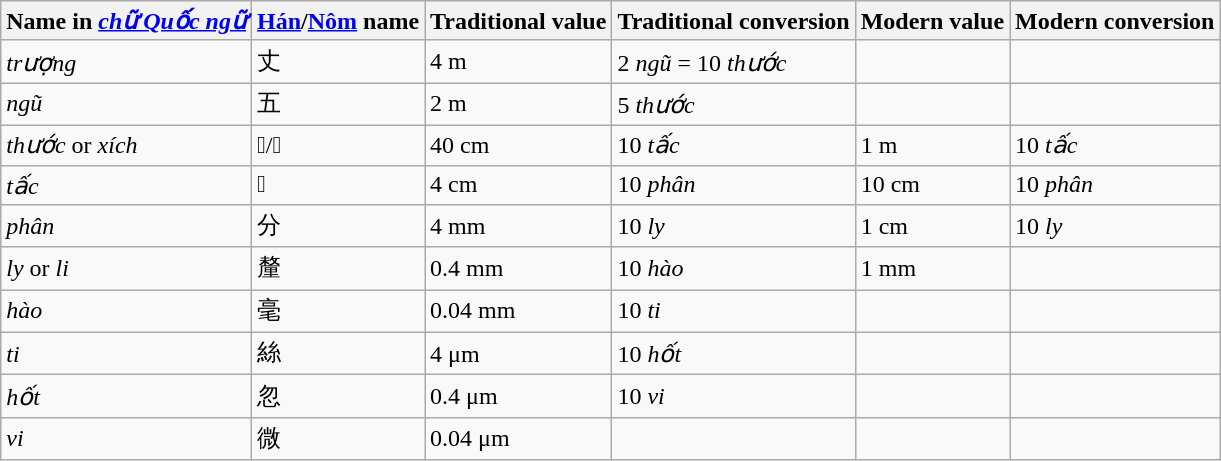<table class="wikitable">
<tr>
<th>Name in <em><a href='#'>chữ Quốc ngữ</a></em></th>
<th><a href='#'>Hán</a>/<a href='#'>Nôm</a> name</th>
<th>Traditional value</th>
<th>Traditional conversion</th>
<th>Modern value</th>
<th>Modern conversion</th>
</tr>
<tr>
<td><em>trượng</em></td>
<td>丈</td>
<td>4 m</td>
<td>2 <em>ngũ</em> = 10 <em>thước</em></td>
<td></td>
<td></td>
</tr>
<tr>
<td><em>ngũ</em></td>
<td>五</td>
<td>2 m</td>
<td>5 <em>thước</em></td>
<td></td>
<td></td>
</tr>
<tr>
<td><em>thước</em> or <em>xích</em></td>
<td>𡱩/尺</td>
<td>40 cm</td>
<td>10 <em>tấc</em></td>
<td>1 m</td>
<td>10 <em>tấc</em></td>
</tr>
<tr>
<td><em>tấc</em></td>
<td>𡬷</td>
<td>4 cm</td>
<td>10 <em>phân</em></td>
<td>10 cm</td>
<td>10 <em>phân</em></td>
</tr>
<tr>
<td><em>phân</em></td>
<td>分</td>
<td>4 mm</td>
<td>10 <em>ly</em></td>
<td>1 cm</td>
<td>10 <em>ly</em></td>
</tr>
<tr>
<td><em>ly</em> or <em>li</em></td>
<td>釐</td>
<td>0.4 mm</td>
<td>10 <em>hào</em></td>
<td>1 mm</td>
<td></td>
</tr>
<tr>
<td><em>hào</em></td>
<td>毫</td>
<td>0.04 mm</td>
<td>10 <em>ti</em></td>
<td></td>
<td></td>
</tr>
<tr>
<td><em>ti</em></td>
<td>絲</td>
<td>4 μm</td>
<td>10 <em>hốt</em></td>
<td></td>
<td></td>
</tr>
<tr>
<td><em>hốt</em></td>
<td>忽</td>
<td>0.4 μm</td>
<td>10 <em>vi</em></td>
<td></td>
<td></td>
</tr>
<tr>
<td><em>vi</em></td>
<td>微</td>
<td>0.04 μm</td>
<td></td>
<td></td>
<td></td>
</tr>
</table>
